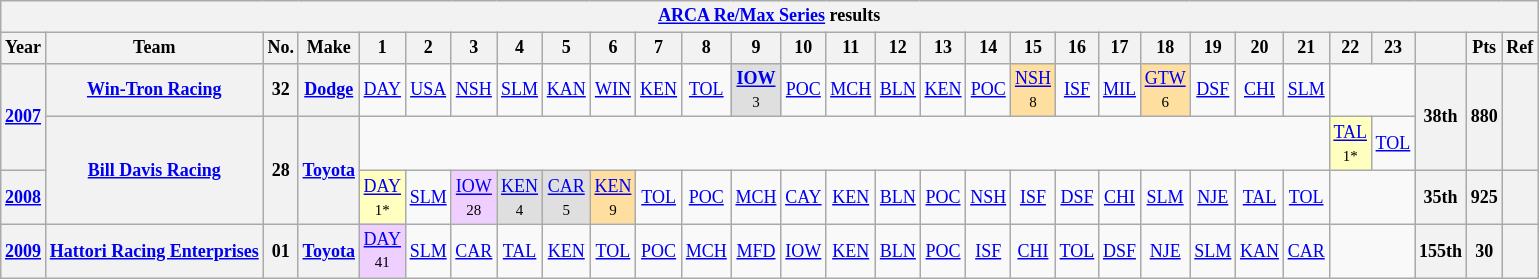<table class="wikitable" style="text-align:center; font-size:75%">
<tr>
<th colspan=45><a href='#'>ARCA Re/Max Series</a> results</th>
</tr>
<tr>
<th>Year</th>
<th>Team</th>
<th>No.</th>
<th>Make</th>
<th>1</th>
<th>2</th>
<th>3</th>
<th>4</th>
<th>5</th>
<th>6</th>
<th>7</th>
<th>8</th>
<th>9</th>
<th>10</th>
<th>11</th>
<th>12</th>
<th>13</th>
<th>14</th>
<th>15</th>
<th>16</th>
<th>17</th>
<th>18</th>
<th>19</th>
<th>20</th>
<th>21</th>
<th>22</th>
<th>23</th>
<th></th>
<th>Pts</th>
<th>Ref</th>
</tr>
<tr>
<th rowspan=2><a href='#'>2007</a></th>
<th><a href='#'>Win-Tron Racing</a></th>
<th>32</th>
<th><a href='#'>Dodge</a></th>
<td><a href='#'>DAY</a></td>
<td><a href='#'>USA</a></td>
<td><a href='#'>NSH</a></td>
<td><a href='#'>SLM</a></td>
<td><a href='#'>KAN</a></td>
<td><a href='#'>WIN</a></td>
<td><a href='#'>KEN</a></td>
<td><a href='#'>TOL</a></td>
<td style="background:#DFDFDF;"><strong><a href='#'>IOW</a></strong><br><small>3</small></td>
<td><a href='#'>POC</a></td>
<td><a href='#'>MCH</a></td>
<td><a href='#'>BLN</a></td>
<td><a href='#'>KEN</a></td>
<td><a href='#'>POC</a></td>
<td style="background:#FFDF9F;"><a href='#'>NSH</a><br><small>8</small></td>
<td><a href='#'>ISF</a></td>
<td><a href='#'>MIL</a></td>
<td style="background:#FFDF9F;"><a href='#'>GTW</a><br><small>6</small></td>
<td><a href='#'>DSF</a></td>
<td><a href='#'>CHI</a></td>
<td><a href='#'>SLM</a></td>
<td colspan=2></td>
<th rowspan=2>38th</th>
<th rowspan=2>880</th>
<th rowspan=2></th>
</tr>
<tr>
<th rowspan=2><a href='#'>Bill Davis Racing</a></th>
<th rowspan=2>28</th>
<th rowspan=2><a href='#'>Toyota</a></th>
<td colspan=21></td>
<td style="background:#FFFFBF;"><a href='#'>TAL</a><br><small>1*</small></td>
<td><a href='#'>TOL</a></td>
</tr>
<tr>
<th><a href='#'>2008</a></th>
<td style="background:#FFFFBF;"><a href='#'>DAY</a><br><small>1*</small></td>
<td><a href='#'>SLM</a></td>
<td style="background:#EFCFFF;"><a href='#'>IOW</a><br><small>28</small></td>
<td style="background:#DFDFDF;"><a href='#'>KEN</a><br><small>4</small></td>
<td style="background:#DFDFDF;"><a href='#'>CAR</a><br><small>5</small></td>
<td style="background:#FFDF9F;"><a href='#'>KEN</a><br><small>9</small></td>
<td><a href='#'>TOL</a></td>
<td><a href='#'>POC</a></td>
<td><a href='#'>MCH</a></td>
<td><a href='#'>CAY</a></td>
<td><a href='#'>KEN</a></td>
<td><a href='#'>BLN</a></td>
<td><a href='#'>POC</a></td>
<td><a href='#'>NSH</a></td>
<td><a href='#'>ISF</a></td>
<td><a href='#'>DSF</a></td>
<td><a href='#'>CHI</a></td>
<td><a href='#'>SLM</a></td>
<td><a href='#'>NJE</a></td>
<td><a href='#'>TAL</a></td>
<td><a href='#'>TOL</a></td>
<td colspan=2></td>
<th>35th</th>
<th>925</th>
<th></th>
</tr>
<tr>
<th><a href='#'>2009</a></th>
<th><a href='#'>Hattori Racing Enterprises</a></th>
<th>01</th>
<th><a href='#'>Toyota</a></th>
<td style="background:#EFCFFF;"><a href='#'>DAY</a><br><small>41</small></td>
<td><a href='#'>SLM</a></td>
<td><a href='#'>CAR</a></td>
<td><a href='#'>TAL</a></td>
<td><a href='#'>KEN</a></td>
<td><a href='#'>TOL</a></td>
<td><a href='#'>POC</a></td>
<td><a href='#'>MCH</a></td>
<td><a href='#'>MFD</a></td>
<td><a href='#'>IOW</a></td>
<td><a href='#'>KEN</a></td>
<td><a href='#'>BLN</a></td>
<td><a href='#'>POC</a></td>
<td><a href='#'>ISF</a></td>
<td><a href='#'>CHI</a></td>
<td><a href='#'>TOL</a></td>
<td><a href='#'>DSF</a></td>
<td><a href='#'>NJE</a></td>
<td><a href='#'>SLM</a></td>
<td><a href='#'>KAN</a></td>
<td><a href='#'>CAR</a></td>
<td colspan=2></td>
<th>155th</th>
<th>30</th>
<th></th>
</tr>
</table>
